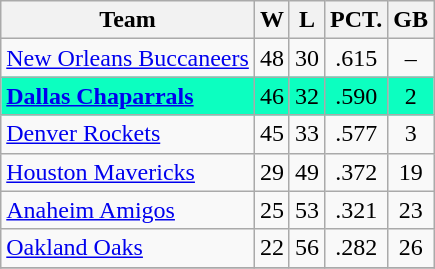<table class="wikitable" style="text-align: center;">
<tr>
<th>Team</th>
<th>W</th>
<th>L</th>
<th>PCT.</th>
<th>GB</th>
</tr>
<tr>
<td align="left"><a href='#'>New Orleans Buccaneers</a></td>
<td>48</td>
<td>30</td>
<td>.615</td>
<td>–</td>
</tr>
<tr bgcolor=“ccffcc”>
<td align="left"><strong><a href='#'>Dallas Chaparrals</a></strong></td>
<td>46</td>
<td>32</td>
<td>.590</td>
<td>2</td>
</tr>
<tr>
<td align="left"><a href='#'>Denver Rockets</a></td>
<td>45</td>
<td>33</td>
<td>.577</td>
<td>3</td>
</tr>
<tr>
<td align="left"><a href='#'>Houston Mavericks</a></td>
<td>29</td>
<td>49</td>
<td>.372</td>
<td>19</td>
</tr>
<tr>
<td align="left"><a href='#'>Anaheim Amigos</a></td>
<td>25</td>
<td>53</td>
<td>.321</td>
<td>23</td>
</tr>
<tr>
<td align="left"><a href='#'>Oakland Oaks</a></td>
<td>22</td>
<td>56</td>
<td>.282</td>
<td>26</td>
</tr>
<tr>
</tr>
</table>
